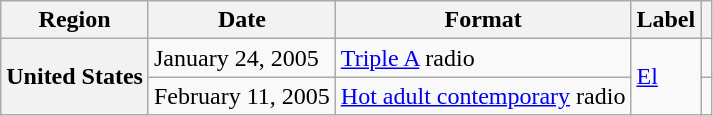<table class="wikitable plainrowheaders">
<tr>
<th scope="col">Region</th>
<th scope="col">Date</th>
<th scope="col">Format</th>
<th scope="col">Label</th>
<th scope="col"></th>
</tr>
<tr>
<th scope="row" rowspan="2">United States</th>
<td>January 24, 2005</td>
<td><a href='#'>Triple A</a> radio</td>
<td rowspan="2"><a href='#'>El</a></td>
<td></td>
</tr>
<tr>
<td>February 11, 2005</td>
<td><a href='#'>Hot adult contemporary</a> radio</td>
<td></td>
</tr>
</table>
